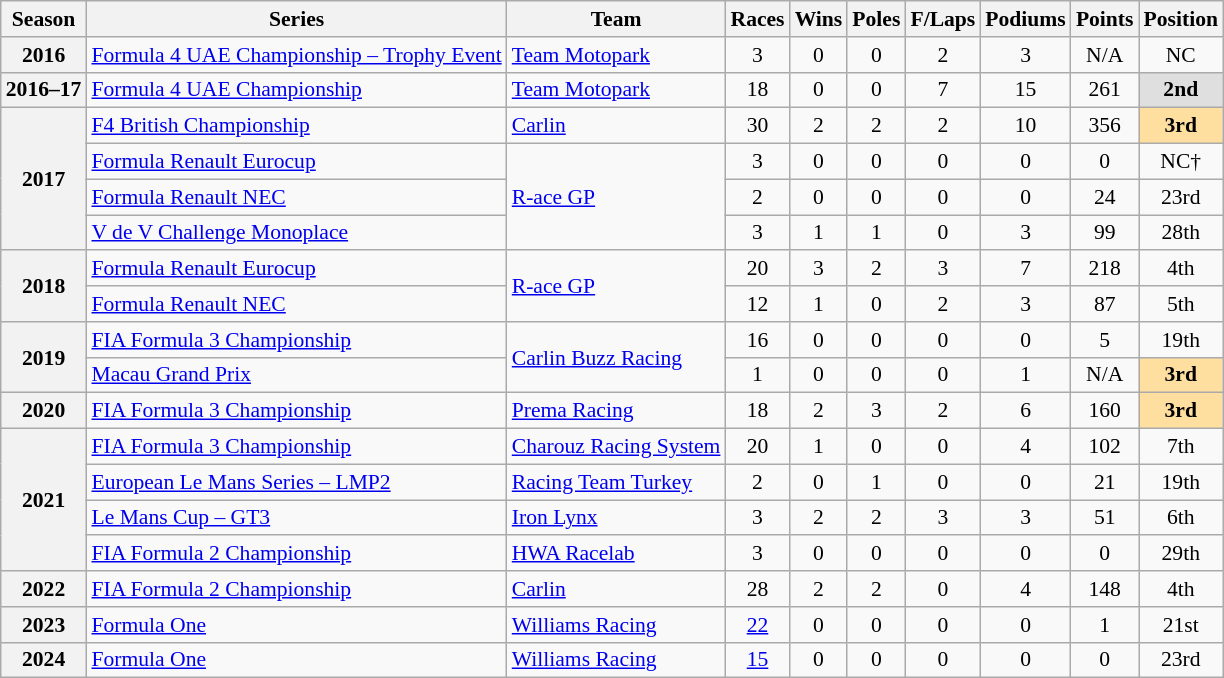<table class="wikitable" style="font-size: 90%; text-align:center">
<tr>
<th>Season</th>
<th>Series</th>
<th>Team</th>
<th>Races</th>
<th>Wins</th>
<th>Poles</th>
<th>F/Laps</th>
<th>Podiums</th>
<th>Points</th>
<th>Position</th>
</tr>
<tr>
<th>2016</th>
<td align=left><a href='#'>Formula 4 UAE Championship – Trophy Event</a></td>
<td align=left><a href='#'>Team Motopark</a></td>
<td>3</td>
<td>0</td>
<td>0</td>
<td>2</td>
<td>3</td>
<td>N/A</td>
<td>NC</td>
</tr>
<tr>
<th>2016–17</th>
<td align=left><a href='#'>Formula 4 UAE Championship</a></td>
<td align=left><a href='#'>Team Motopark</a></td>
<td>18</td>
<td>0</td>
<td>0</td>
<td>7</td>
<td>15</td>
<td>261</td>
<td style="background:#DFDFDF;"><strong>2nd</strong></td>
</tr>
<tr>
<th rowspan=4>2017</th>
<td align=left><a href='#'>F4 British Championship</a></td>
<td align=left><a href='#'>Carlin</a></td>
<td>30</td>
<td>2</td>
<td>2</td>
<td>2</td>
<td>10</td>
<td>356</td>
<td style="background:#FFDF9F;"><strong>3rd</strong></td>
</tr>
<tr>
<td align=left><a href='#'>Formula Renault Eurocup</a></td>
<td align=left rowspan=3><a href='#'>R-ace GP</a></td>
<td>3</td>
<td>0</td>
<td>0</td>
<td>0</td>
<td>0</td>
<td>0</td>
<td>NC†</td>
</tr>
<tr>
<td align=left><a href='#'>Formula Renault NEC</a></td>
<td>2</td>
<td>0</td>
<td>0</td>
<td>0</td>
<td>0</td>
<td>24</td>
<td>23rd</td>
</tr>
<tr>
<td align=left><a href='#'>V de V Challenge Monoplace</a></td>
<td>3</td>
<td>1</td>
<td>1</td>
<td>0</td>
<td>3</td>
<td>99</td>
<td>28th</td>
</tr>
<tr>
<th rowspan=2>2018</th>
<td align=left><a href='#'>Formula Renault Eurocup</a></td>
<td align=left rowspan=2><a href='#'>R-ace GP</a></td>
<td>20</td>
<td>3</td>
<td>2</td>
<td>3</td>
<td>7</td>
<td>218</td>
<td>4th</td>
</tr>
<tr>
<td align=left><a href='#'>Formula Renault NEC</a></td>
<td>12</td>
<td>1</td>
<td>0</td>
<td>2</td>
<td>3</td>
<td>87</td>
<td>5th</td>
</tr>
<tr>
<th rowspan=2>2019</th>
<td align=left><a href='#'>FIA Formula 3 Championship</a></td>
<td align=left rowspan=2><a href='#'>Carlin Buzz Racing</a></td>
<td>16</td>
<td>0</td>
<td>0</td>
<td>0</td>
<td>0</td>
<td>5</td>
<td>19th</td>
</tr>
<tr>
<td align=left><a href='#'>Macau Grand Prix</a></td>
<td>1</td>
<td>0</td>
<td>0</td>
<td>0</td>
<td>1</td>
<td>N/A</td>
<td style="background:#FFDF9F;"><strong>3rd</strong></td>
</tr>
<tr>
<th>2020</th>
<td align=left><a href='#'>FIA Formula 3 Championship</a></td>
<td align=left><a href='#'>Prema Racing</a></td>
<td>18</td>
<td>2</td>
<td>3</td>
<td>2</td>
<td>6</td>
<td>160</td>
<td style="background:#FFDF9F;"><strong>3rd</strong></td>
</tr>
<tr>
<th rowspan=4>2021</th>
<td align=left><a href='#'>FIA Formula 3 Championship</a></td>
<td align=left><a href='#'>Charouz Racing System</a></td>
<td>20</td>
<td>1</td>
<td>0</td>
<td>0</td>
<td>4</td>
<td>102</td>
<td>7th</td>
</tr>
<tr>
<td align=left><a href='#'>European Le Mans Series – LMP2</a></td>
<td align=left><a href='#'>Racing Team Turkey</a></td>
<td>2</td>
<td>0</td>
<td>1</td>
<td>0</td>
<td>0</td>
<td>21</td>
<td>19th</td>
</tr>
<tr>
<td align=left><a href='#'>Le Mans Cup – GT3</a></td>
<td align=left><a href='#'>Iron Lynx</a></td>
<td>3</td>
<td>2</td>
<td>2</td>
<td>3</td>
<td>3</td>
<td>51</td>
<td>6th</td>
</tr>
<tr>
<td align=left><a href='#'>FIA Formula 2 Championship</a></td>
<td align=left><a href='#'>HWA Racelab</a></td>
<td>3</td>
<td>0</td>
<td>0</td>
<td>0</td>
<td>0</td>
<td>0</td>
<td>29th</td>
</tr>
<tr>
<th>2022</th>
<td align=left><a href='#'>FIA Formula 2 Championship</a></td>
<td align=left><a href='#'>Carlin</a></td>
<td>28</td>
<td>2</td>
<td>2</td>
<td>0</td>
<td>4</td>
<td>148</td>
<td>4th</td>
</tr>
<tr>
<th>2023</th>
<td align=left><a href='#'>Formula One</a></td>
<td align=left><a href='#'>Williams Racing</a></td>
<td><a href='#'>22</a></td>
<td>0</td>
<td>0</td>
<td>0</td>
<td>0</td>
<td>1</td>
<td>21st</td>
</tr>
<tr>
<th>2024</th>
<td align=left><a href='#'>Formula One</a></td>
<td align=left><a href='#'>Williams Racing</a></td>
<td><a href='#'>15</a></td>
<td>0</td>
<td>0</td>
<td>0</td>
<td>0</td>
<td>0</td>
<td>23rd</td>
</tr>
</table>
